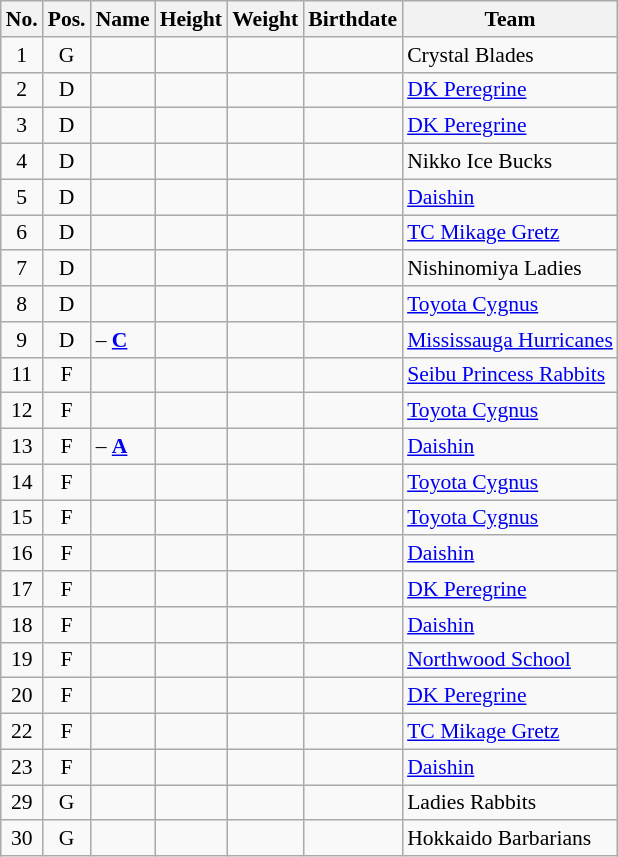<table class="wikitable sortable" width="" style="font-size: 90%; text-align: center;">
<tr>
<th>No.</th>
<th>Pos.</th>
<th>Name</th>
<th>Height</th>
<th>Weight</th>
<th>Birthdate</th>
<th>Team</th>
</tr>
<tr>
<td>1</td>
<td>G</td>
<td align=left></td>
<td></td>
<td></td>
<td align=right></td>
<td align=left> Crystal Blades</td>
</tr>
<tr>
<td>2</td>
<td>D</td>
<td align=left></td>
<td></td>
<td></td>
<td align=right></td>
<td align=left> <a href='#'>DK Peregrine</a></td>
</tr>
<tr>
<td>3</td>
<td>D</td>
<td align=left></td>
<td></td>
<td></td>
<td align=right></td>
<td align=left> <a href='#'>DK Peregrine</a></td>
</tr>
<tr>
<td>4</td>
<td>D</td>
<td align=left></td>
<td></td>
<td></td>
<td align=right></td>
<td align=left> Nikko Ice Bucks</td>
</tr>
<tr>
<td>5</td>
<td>D</td>
<td align=left></td>
<td></td>
<td></td>
<td align=right></td>
<td align=left> <a href='#'>Daishin</a></td>
</tr>
<tr>
<td>6</td>
<td>D</td>
<td align=left></td>
<td></td>
<td></td>
<td align=right></td>
<td align=left> <a href='#'>TC Mikage Gretz</a></td>
</tr>
<tr>
<td>7</td>
<td>D</td>
<td align=left></td>
<td></td>
<td></td>
<td align=right></td>
<td align=left> Nishinomiya Ladies</td>
</tr>
<tr>
<td>8</td>
<td>D</td>
<td align=left></td>
<td></td>
<td></td>
<td align=right></td>
<td align=left> <a href='#'>Toyota Cygnus</a></td>
</tr>
<tr>
<td>9</td>
<td>D</td>
<td align=left> – <a href='#'><strong>C</strong></a></td>
<td></td>
<td></td>
<td align=right></td>
<td align=left> <a href='#'>Mississauga Hurricanes</a></td>
</tr>
<tr>
<td>11</td>
<td>F</td>
<td align=left></td>
<td></td>
<td></td>
<td align=right></td>
<td align=left> <a href='#'>Seibu Princess Rabbits</a></td>
</tr>
<tr>
<td>12</td>
<td>F</td>
<td align=left></td>
<td></td>
<td></td>
<td align=right></td>
<td align=left> <a href='#'>Toyota Cygnus</a></td>
</tr>
<tr>
<td>13</td>
<td>F</td>
<td align=left> – <a href='#'><strong>A</strong></a></td>
<td></td>
<td></td>
<td align=right></td>
<td align=left> <a href='#'>Daishin</a></td>
</tr>
<tr>
<td>14</td>
<td>F</td>
<td align=left></td>
<td></td>
<td></td>
<td align=right></td>
<td align=left> <a href='#'>Toyota Cygnus</a></td>
</tr>
<tr>
<td>15</td>
<td>F</td>
<td align=left></td>
<td></td>
<td></td>
<td align=right></td>
<td align=left> <a href='#'>Toyota Cygnus</a></td>
</tr>
<tr>
<td>16</td>
<td>F</td>
<td align=left></td>
<td></td>
<td></td>
<td align=right></td>
<td align=left> <a href='#'>Daishin</a></td>
</tr>
<tr>
<td>17</td>
<td>F</td>
<td align=left></td>
<td></td>
<td></td>
<td align=right></td>
<td align=left> <a href='#'>DK Peregrine</a></td>
</tr>
<tr>
<td>18</td>
<td>F</td>
<td align=left></td>
<td></td>
<td></td>
<td align=right></td>
<td align=left> <a href='#'>Daishin</a></td>
</tr>
<tr>
<td>19</td>
<td>F</td>
<td align=left></td>
<td></td>
<td></td>
<td align=right></td>
<td align=left> <a href='#'>Northwood School</a></td>
</tr>
<tr>
<td>20</td>
<td>F</td>
<td align=left></td>
<td></td>
<td></td>
<td align=right></td>
<td align=left> <a href='#'>DK Peregrine</a></td>
</tr>
<tr>
<td>22</td>
<td>F</td>
<td align=left></td>
<td></td>
<td></td>
<td align=right></td>
<td align=left> <a href='#'>TC Mikage Gretz</a></td>
</tr>
<tr>
<td>23</td>
<td>F</td>
<td align=left></td>
<td></td>
<td></td>
<td align=right></td>
<td align=left> <a href='#'>Daishin</a></td>
</tr>
<tr>
<td>29</td>
<td>G</td>
<td align=left></td>
<td></td>
<td></td>
<td align=right></td>
<td align=left> Ladies Rabbits</td>
</tr>
<tr>
<td>30</td>
<td>G</td>
<td align=left></td>
<td></td>
<td></td>
<td align=right></td>
<td align=left> Hokkaido Barbarians</td>
</tr>
</table>
